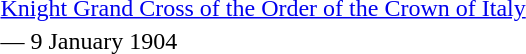<table>
<tr>
<td rowspan=2 style="width:60px; vertical-align:top;"></td>
<td><a href='#'>Knight Grand Cross of the Order of the Crown of Italy</a></td>
</tr>
<tr>
<td>— 9 January 1904</td>
</tr>
</table>
